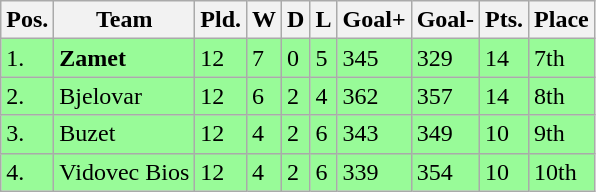<table class="wikitable">
<tr>
<th>Pos.</th>
<th>Team</th>
<th>Pld.</th>
<th>W</th>
<th>D</th>
<th>L</th>
<th>Goal+</th>
<th>Goal-</th>
<th>Pts.</th>
<th>Place</th>
</tr>
<tr style="background:palegreen;">
<td>1.</td>
<td><strong>Zamet</strong></td>
<td>12</td>
<td>7</td>
<td>0</td>
<td>5</td>
<td>345</td>
<td>329</td>
<td>14</td>
<td>7th</td>
</tr>
<tr style="background:palegreen;">
<td>2.</td>
<td>Bjelovar</td>
<td>12</td>
<td>6</td>
<td>2</td>
<td>4</td>
<td>362</td>
<td>357</td>
<td>14</td>
<td>8th</td>
</tr>
<tr style="background:palegreen;">
<td>3.</td>
<td>Buzet</td>
<td>12</td>
<td>4</td>
<td>2</td>
<td>6</td>
<td>343</td>
<td>349</td>
<td>10</td>
<td>9th</td>
</tr>
<tr style="background:palegreen;">
<td>4.</td>
<td>Vidovec Bios</td>
<td>12</td>
<td>4</td>
<td>2</td>
<td>6</td>
<td>339</td>
<td>354</td>
<td>10</td>
<td>10th</td>
</tr>
</table>
